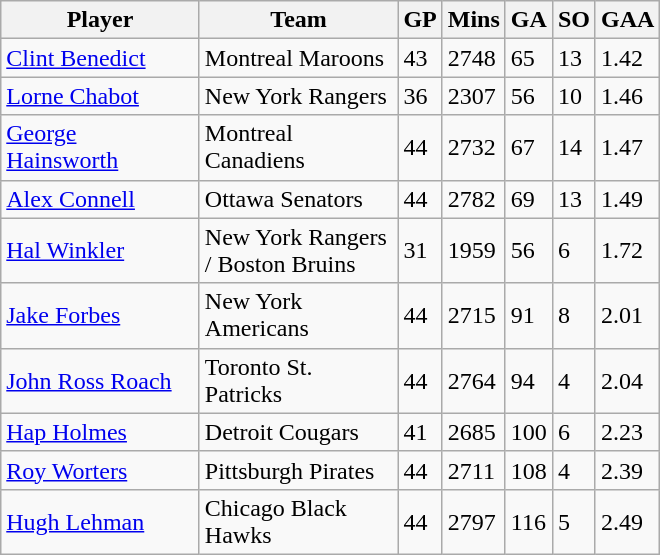<table class="wikitable">
<tr>
<th bgcolor="#DDDDFF" width="125">Player</th>
<th bgcolor="#DDDDFF" width="125">Team</th>
<th bgcolor="#DDDDFF" width="5">GP</th>
<th bgcolor="#DDDDFF" width="5">Mins</th>
<th bgcolor="#DDDDFF" width="5">GA</th>
<th bgcolor="#DDDDFF" width="5">SO</th>
<th bgcolor="#DDDDFF" width="5">GAA</th>
</tr>
<tr>
<td><a href='#'>Clint Benedict</a></td>
<td>Montreal Maroons</td>
<td>43</td>
<td>2748</td>
<td>65</td>
<td>13</td>
<td>1.42</td>
</tr>
<tr>
<td><a href='#'>Lorne Chabot</a></td>
<td>New York Rangers</td>
<td>36</td>
<td>2307</td>
<td>56</td>
<td>10</td>
<td>1.46</td>
</tr>
<tr>
<td><a href='#'>George Hainsworth</a></td>
<td>Montreal Canadiens</td>
<td>44</td>
<td>2732</td>
<td>67</td>
<td>14</td>
<td>1.47</td>
</tr>
<tr>
<td><a href='#'>Alex Connell</a></td>
<td>Ottawa Senators</td>
<td>44</td>
<td>2782</td>
<td>69</td>
<td>13</td>
<td>1.49</td>
</tr>
<tr>
<td><a href='#'>Hal Winkler</a></td>
<td>New York Rangers / Boston Bruins</td>
<td>31</td>
<td>1959</td>
<td>56</td>
<td>6</td>
<td>1.72</td>
</tr>
<tr>
<td><a href='#'>Jake Forbes</a></td>
<td>New York Americans</td>
<td>44</td>
<td>2715</td>
<td>91</td>
<td>8</td>
<td>2.01</td>
</tr>
<tr>
<td><a href='#'>John Ross Roach</a></td>
<td>Toronto St. Patricks</td>
<td>44</td>
<td>2764</td>
<td>94</td>
<td>4</td>
<td>2.04</td>
</tr>
<tr>
<td><a href='#'>Hap Holmes</a></td>
<td>Detroit Cougars</td>
<td>41</td>
<td>2685</td>
<td>100</td>
<td>6</td>
<td>2.23</td>
</tr>
<tr>
<td><a href='#'>Roy Worters</a></td>
<td>Pittsburgh Pirates</td>
<td>44</td>
<td>2711</td>
<td>108</td>
<td>4</td>
<td>2.39</td>
</tr>
<tr>
<td><a href='#'>Hugh Lehman</a></td>
<td>Chicago Black Hawks</td>
<td>44</td>
<td>2797</td>
<td>116</td>
<td>5</td>
<td>2.49</td>
</tr>
</table>
